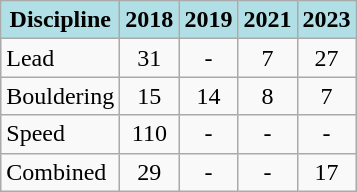<table class="wikitable" style="text-align: center;">
<tr>
<th style="background: #b0e0e6;">Discipline</th>
<th style="background: #b0e0e6;">2018</th>
<th style="background: #b0e0e6;">2019</th>
<th style="background: #b0e0e6;">2021</th>
<th style="background: #b0e0e6;">2023</th>
</tr>
<tr>
<td align="left">Lead</td>
<td>31</td>
<td>-</td>
<td>7</td>
<td>27</td>
</tr>
<tr>
<td align="left">Bouldering</td>
<td>15</td>
<td>14</td>
<td>8</td>
<td>7</td>
</tr>
<tr>
<td align="left">Speed</td>
<td>110</td>
<td>-</td>
<td>-</td>
<td>-</td>
</tr>
<tr>
<td align="left">Combined</td>
<td>29</td>
<td>-</td>
<td>-</td>
<td>17</td>
</tr>
</table>
